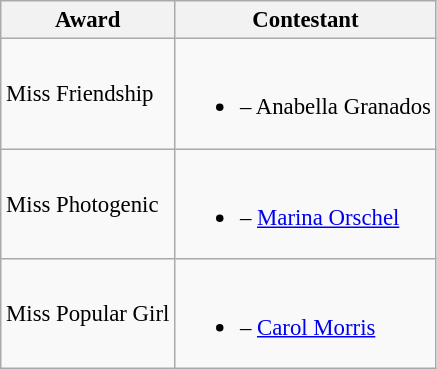<table class="wikitable sortable unsortable" style="font-size: 95%;">
<tr>
<th>Award</th>
<th>Contestant</th>
</tr>
<tr>
<td>Miss Friendship</td>
<td><br><ul><li> – Anabella Granados</li></ul></td>
</tr>
<tr>
<td>Miss Photogenic</td>
<td><br><ul><li> – <a href='#'>Marina Orschel</a></li></ul></td>
</tr>
<tr>
<td>Miss Popular Girl</td>
<td><br><ul><li> – <a href='#'>Carol Morris</a></li></ul></td>
</tr>
</table>
